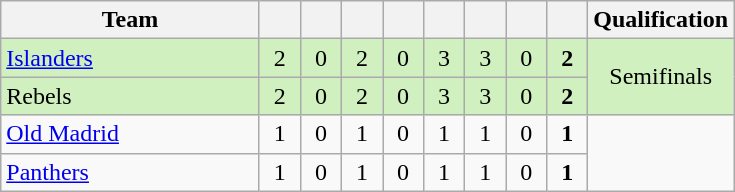<table class="wikitable" style="text-align: center;">
<tr>
<th style="width:165px;">Team</th>
<th width="20"></th>
<th width="20"></th>
<th width="20"></th>
<th width="20"></th>
<th width="20"></th>
<th width="20"></th>
<th width="20"></th>
<th width="20"></th>
<th>Qualification</th>
</tr>
<tr style="background:#D0F0C0;">
<td align=left><a href='#'>Islanders</a></td>
<td>2</td>
<td>0</td>
<td>2</td>
<td>0</td>
<td>3</td>
<td>3</td>
<td>0</td>
<td><strong>2</strong></td>
<td rowspan="2">Semifinals</td>
</tr>
<tr style="background:#D0F0C0;">
<td align=left>Rebels</td>
<td>2</td>
<td>0</td>
<td>2</td>
<td>0</td>
<td>3</td>
<td>3</td>
<td>0</td>
<td><strong>2</strong></td>
</tr>
<tr>
<td align=left><a href='#'>Old Madrid</a></td>
<td>1</td>
<td>0</td>
<td>1</td>
<td>0</td>
<td>1</td>
<td>1</td>
<td>0</td>
<td><strong>1</strong></td>
</tr>
<tr>
<td align=left><a href='#'>Panthers</a></td>
<td>1</td>
<td>0</td>
<td>1</td>
<td>0</td>
<td>1</td>
<td>1</td>
<td>0</td>
<td><strong>1</strong></td>
</tr>
</table>
